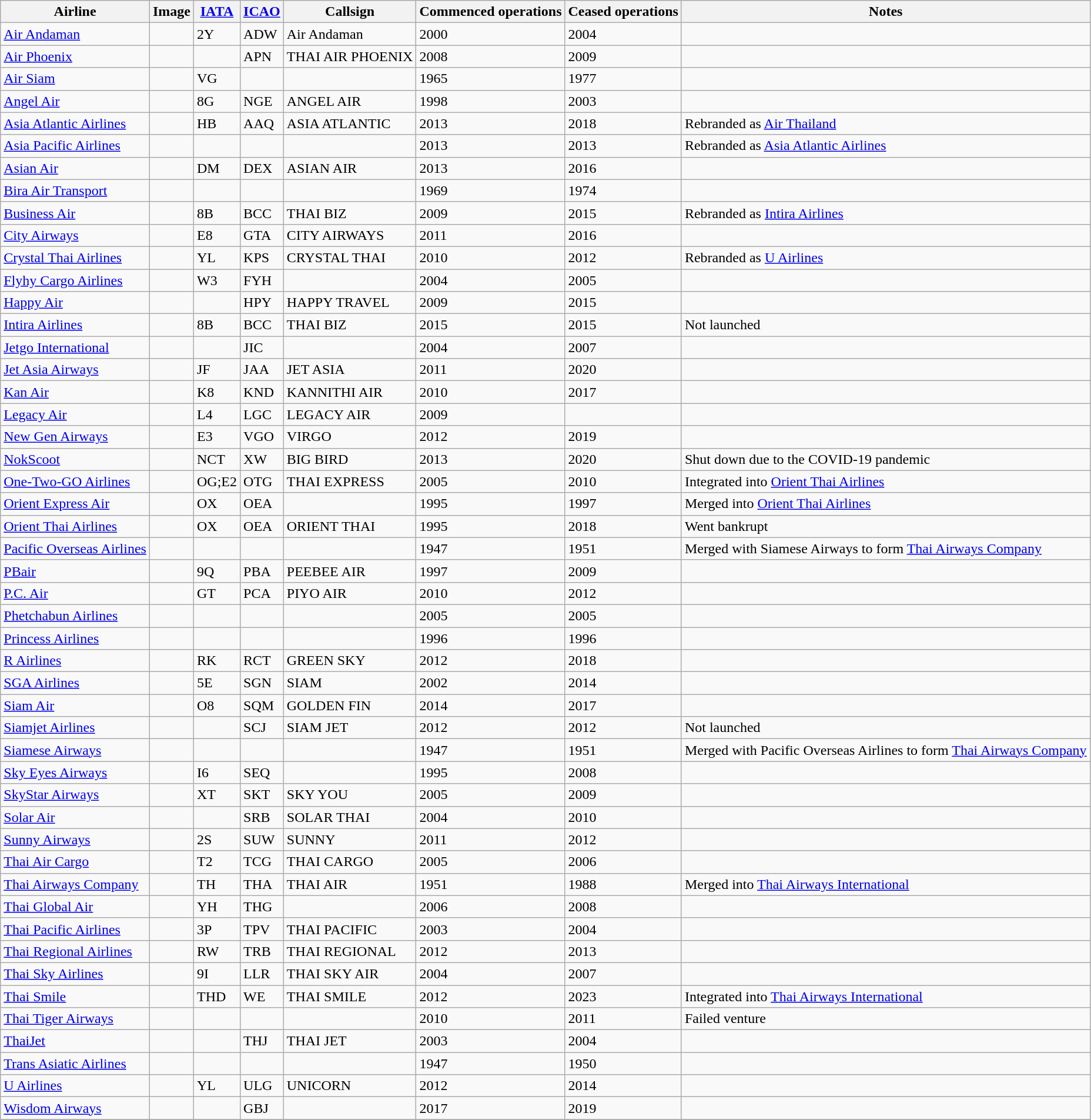<table class="wikitable sortable">
<tr valign="middle">
<th>Airline</th>
<th>Image</th>
<th><a href='#'>IATA</a></th>
<th><a href='#'>ICAO</a></th>
<th>Callsign</th>
<th>Commenced operations</th>
<th>Ceased operations</th>
<th>Notes</th>
</tr>
<tr>
<td><a href='#'>Air Andaman</a></td>
<td></td>
<td>2Y</td>
<td>ADW</td>
<td>Air Andaman</td>
<td>2000</td>
<td>2004</td>
<td></td>
</tr>
<tr>
<td><a href='#'>Air Phoenix</a></td>
<td></td>
<td></td>
<td>APN</td>
<td>THAI AIR PHOENIX</td>
<td>2008</td>
<td>2009</td>
<td></td>
</tr>
<tr>
<td><a href='#'>Air Siam</a></td>
<td></td>
<td>VG</td>
<td></td>
<td></td>
<td>1965</td>
<td>1977</td>
<td></td>
</tr>
<tr>
<td><a href='#'>Angel Air</a></td>
<td></td>
<td>8G</td>
<td>NGE</td>
<td>ANGEL AIR</td>
<td>1998</td>
<td>2003</td>
<td></td>
</tr>
<tr>
<td><a href='#'>Asia Atlantic Airlines</a></td>
<td></td>
<td>HB</td>
<td>AAQ</td>
<td>ASIA ATLANTIC</td>
<td>2013</td>
<td>2018</td>
<td>Rebranded as <a href='#'>Air Thailand</a></td>
</tr>
<tr>
<td><a href='#'>Asia Pacific Airlines</a></td>
<td></td>
<td></td>
<td></td>
<td></td>
<td>2013</td>
<td>2013</td>
<td>Rebranded as <a href='#'>Asia Atlantic Airlines</a></td>
</tr>
<tr>
<td><a href='#'>Asian Air</a></td>
<td></td>
<td>DM</td>
<td>DEX</td>
<td>ASIAN AIR</td>
<td>2013</td>
<td>2016</td>
<td></td>
</tr>
<tr>
<td><a href='#'>Bira Air Transport</a></td>
<td></td>
<td></td>
<td></td>
<td></td>
<td>1969</td>
<td>1974</td>
<td></td>
</tr>
<tr>
<td><a href='#'>Business Air</a></td>
<td></td>
<td>8B</td>
<td>BCC</td>
<td>THAI BIZ</td>
<td>2009</td>
<td>2015</td>
<td>Rebranded as <a href='#'>Intira Airlines</a></td>
</tr>
<tr>
<td><a href='#'>City Airways</a></td>
<td></td>
<td>E8</td>
<td>GTA</td>
<td>CITY AIRWAYS</td>
<td>2011</td>
<td>2016</td>
<td></td>
</tr>
<tr>
<td><a href='#'>Crystal Thai Airlines</a></td>
<td></td>
<td>YL</td>
<td>KPS</td>
<td>CRYSTAL THAI</td>
<td>2010</td>
<td>2012</td>
<td>Rebranded as <a href='#'>U Airlines</a></td>
</tr>
<tr>
<td><a href='#'>Flyhy Cargo Airlines</a></td>
<td></td>
<td>W3</td>
<td>FYH</td>
<td></td>
<td>2004</td>
<td>2005</td>
<td></td>
</tr>
<tr>
<td><a href='#'>Happy Air</a></td>
<td></td>
<td></td>
<td>HPY</td>
<td>HAPPY TRAVEL</td>
<td>2009</td>
<td>2015</td>
<td></td>
</tr>
<tr>
<td><a href='#'>Intira Airlines</a></td>
<td></td>
<td>8B</td>
<td>BCC</td>
<td>THAI BIZ</td>
<td>2015</td>
<td>2015</td>
<td>Not launched</td>
</tr>
<tr>
<td><a href='#'>Jetgo International</a></td>
<td></td>
<td></td>
<td>JIC</td>
<td></td>
<td>2004</td>
<td>2007</td>
<td></td>
</tr>
<tr>
<td><a href='#'>Jet Asia Airways</a></td>
<td></td>
<td>JF</td>
<td>JAA</td>
<td>JET ASIA</td>
<td>2011</td>
<td>2020</td>
<td></td>
</tr>
<tr>
<td><a href='#'>Kan Air</a></td>
<td></td>
<td>K8</td>
<td>KND</td>
<td>KANNITHI AIR</td>
<td>2010</td>
<td>2017</td>
<td></td>
</tr>
<tr>
<td><a href='#'>Legacy Air</a></td>
<td></td>
<td>L4</td>
<td>LGC</td>
<td>LEGACY AIR </td>
<td>2009</td>
<td></td>
<td></td>
</tr>
<tr>
<td><a href='#'>New Gen Airways</a></td>
<td></td>
<td>E3</td>
<td>VGO</td>
<td>VIRGO</td>
<td>2012</td>
<td>2019</td>
<td></td>
</tr>
<tr>
<td><a href='#'>NokScoot</a></td>
<td></td>
<td>NCT</td>
<td>XW</td>
<td>BIG BIRD</td>
<td>2013</td>
<td>2020</td>
<td>Shut down due to the COVID-19 pandemic</td>
</tr>
<tr>
<td><a href='#'>One-Two-GO Airlines</a></td>
<td></td>
<td>OG;E2</td>
<td>OTG</td>
<td>THAI EXPRESS</td>
<td>2005</td>
<td>2010</td>
<td>Integrated into <a href='#'>Orient Thai Airlines</a></td>
</tr>
<tr>
<td><a href='#'>Orient Express Air</a></td>
<td></td>
<td>OX</td>
<td>OEA</td>
<td></td>
<td>1995</td>
<td>1997</td>
<td>Merged into <a href='#'>Orient Thai Airlines</a></td>
</tr>
<tr>
<td><a href='#'>Orient Thai Airlines</a></td>
<td></td>
<td>OX</td>
<td>OEA</td>
<td>ORIENT THAI</td>
<td>1995</td>
<td>2018</td>
<td>Went bankrupt</td>
</tr>
<tr>
<td><a href='#'>Pacific Overseas Airlines</a></td>
<td></td>
<td></td>
<td></td>
<td></td>
<td>1947</td>
<td>1951</td>
<td>Merged with Siamese Airways to form <a href='#'>Thai Airways Company</a></td>
</tr>
<tr>
<td><a href='#'>PBair</a></td>
<td></td>
<td>9Q</td>
<td>PBA</td>
<td>PEEBEE AIR</td>
<td>1997</td>
<td>2009</td>
<td></td>
</tr>
<tr>
<td><a href='#'>P.C. Air</a></td>
<td></td>
<td>GT</td>
<td>PCA</td>
<td>PIYO AIR</td>
<td>2010</td>
<td>2012</td>
<td></td>
</tr>
<tr>
<td><a href='#'>Phetchabun Airlines</a></td>
<td></td>
<td></td>
<td></td>
<td></td>
<td>2005</td>
<td>2005</td>
<td></td>
</tr>
<tr>
<td><a href='#'>Princess Airlines</a></td>
<td></td>
<td></td>
<td></td>
<td></td>
<td>1996</td>
<td>1996</td>
<td></td>
</tr>
<tr>
<td><a href='#'>R Airlines</a></td>
<td></td>
<td>RK</td>
<td>RCT</td>
<td>GREEN SKY</td>
<td>2012</td>
<td>2018</td>
<td></td>
</tr>
<tr>
<td><a href='#'>SGA Airlines</a></td>
<td></td>
<td>5E</td>
<td>SGN</td>
<td>SIAM</td>
<td>2002</td>
<td>2014</td>
<td></td>
</tr>
<tr>
<td><a href='#'>Siam Air</a></td>
<td></td>
<td>O8</td>
<td>SQM</td>
<td>GOLDEN FIN</td>
<td>2014</td>
<td>2017</td>
<td></td>
</tr>
<tr>
<td><a href='#'>Siamjet Airlines</a></td>
<td></td>
<td></td>
<td>SCJ</td>
<td>SIAM JET</td>
<td>2012</td>
<td>2012</td>
<td>Not launched</td>
</tr>
<tr>
<td><a href='#'>Siamese Airways</a></td>
<td></td>
<td></td>
<td></td>
<td></td>
<td>1947</td>
<td>1951</td>
<td>Merged with Pacific Overseas Airlines to form <a href='#'>Thai Airways Company</a></td>
</tr>
<tr>
<td><a href='#'>Sky Eyes Airways</a></td>
<td></td>
<td>I6</td>
<td>SEQ</td>
<td></td>
<td>1995</td>
<td>2008</td>
<td></td>
</tr>
<tr>
<td><a href='#'>SkyStar Airways</a></td>
<td></td>
<td>XT</td>
<td>SKT</td>
<td>SKY YOU</td>
<td>2005</td>
<td>2009</td>
<td></td>
</tr>
<tr>
<td><a href='#'>Solar Air</a></td>
<td></td>
<td></td>
<td>SRB</td>
<td>SOLAR THAI</td>
<td>2004</td>
<td>2010</td>
<td></td>
</tr>
<tr>
<td><a href='#'>Sunny Airways</a></td>
<td></td>
<td>2S</td>
<td>SUW</td>
<td>SUNNY</td>
<td>2011</td>
<td>2012</td>
<td></td>
</tr>
<tr>
<td><a href='#'>Thai Air Cargo</a></td>
<td></td>
<td>T2</td>
<td>TCG</td>
<td>THAI CARGO</td>
<td>2005</td>
<td>2006</td>
<td></td>
</tr>
<tr>
<td><a href='#'>Thai Airways Company</a></td>
<td></td>
<td>TH</td>
<td>THA</td>
<td>THAI AIR</td>
<td>1951</td>
<td>1988</td>
<td>Merged into <a href='#'>Thai Airways International</a></td>
</tr>
<tr>
<td><a href='#'>Thai Global Air</a></td>
<td></td>
<td>YH</td>
<td>THG</td>
<td></td>
<td>2006</td>
<td>2008</td>
<td></td>
</tr>
<tr>
<td><a href='#'>Thai Pacific Airlines</a></td>
<td></td>
<td>3P</td>
<td>TPV</td>
<td>THAI PACIFIC</td>
<td>2003</td>
<td>2004</td>
<td></td>
</tr>
<tr>
<td><a href='#'>Thai Regional Airlines</a></td>
<td></td>
<td>RW</td>
<td>TRB</td>
<td>THAI REGIONAL</td>
<td>2012</td>
<td>2013</td>
<td></td>
</tr>
<tr>
<td><a href='#'>Thai Sky Airlines</a></td>
<td></td>
<td>9I</td>
<td>LLR</td>
<td>THAI SKY AIR</td>
<td>2004</td>
<td>2007</td>
<td></td>
</tr>
<tr>
<td><a href='#'>Thai Smile</a></td>
<td></td>
<td>THD</td>
<td>WE</td>
<td>THAI SMILE</td>
<td>2012</td>
<td>2023</td>
<td>Integrated into <a href='#'>Thai Airways International</a></td>
</tr>
<tr>
<td><a href='#'>Thai Tiger Airways</a></td>
<td></td>
<td></td>
<td></td>
<td></td>
<td>2010</td>
<td>2011</td>
<td>Failed venture</td>
</tr>
<tr>
<td><a href='#'>ThaiJet</a></td>
<td></td>
<td></td>
<td>THJ</td>
<td>THAI JET</td>
<td>2003</td>
<td>2004</td>
<td></td>
</tr>
<tr>
<td><a href='#'>Trans Asiatic Airlines</a></td>
<td></td>
<td></td>
<td></td>
<td></td>
<td>1947</td>
<td>1950</td>
<td></td>
</tr>
<tr>
<td><a href='#'>U Airlines</a></td>
<td></td>
<td>YL</td>
<td>ULG</td>
<td>UNICORN</td>
<td>2012</td>
<td>2014</td>
<td></td>
</tr>
<tr>
<td><a href='#'>Wisdom Airways</a></td>
<td></td>
<td></td>
<td>GBJ</td>
<td></td>
<td>2017</td>
<td>2019</td>
<td></td>
</tr>
<tr>
</tr>
</table>
